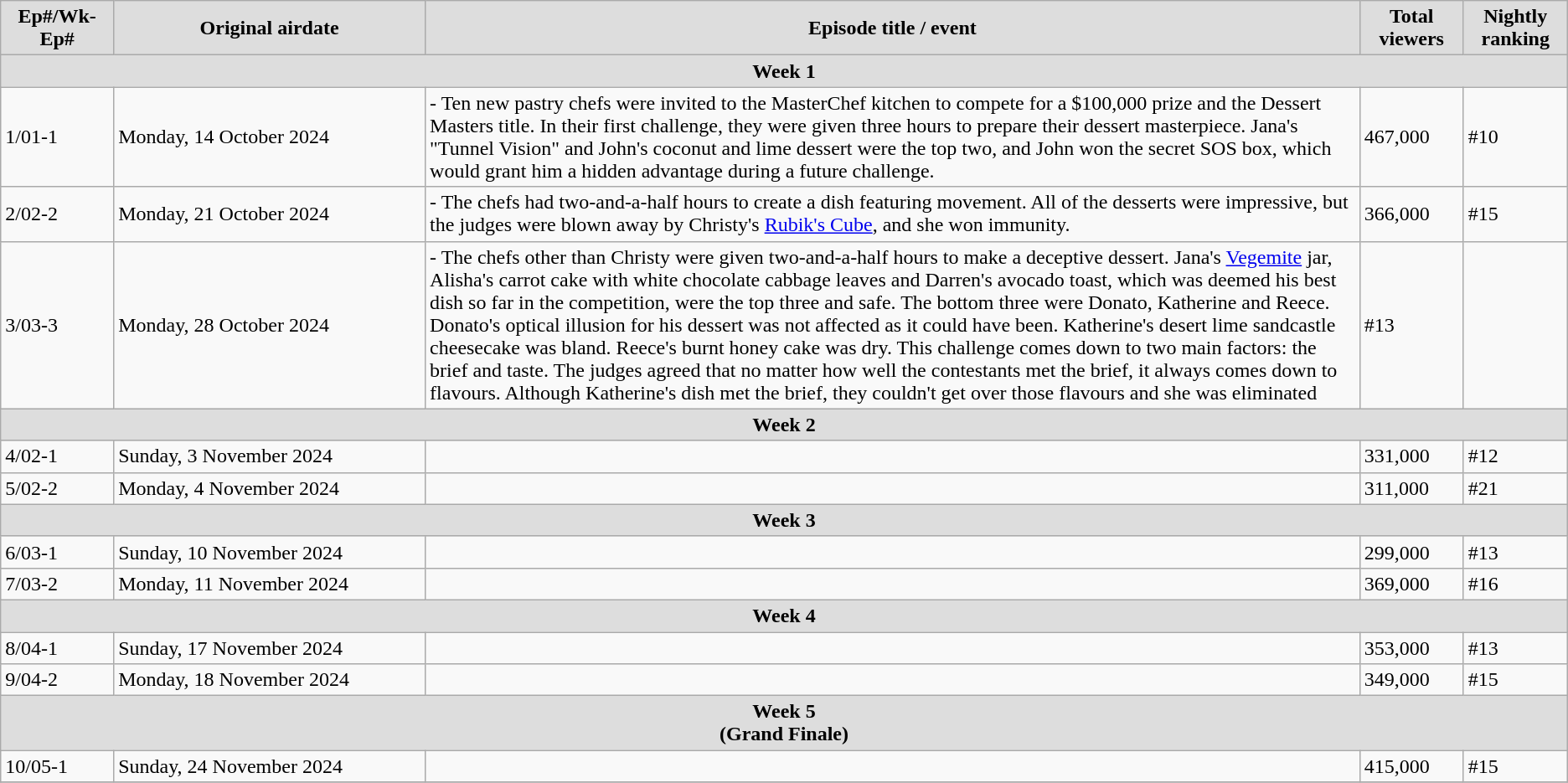<table class="wikitable sortable">
<tr>
<th style="background:#ddd; width:5%;">Ep#/Wk-Ep#</th>
<th style="background:#ddd; width:15%;">Original airdate</th>
<th style="background:#ddd; width:45%;">Episode title / event</th>
<th style="background:#ddd; width:5%;">Total viewers</th>
<th style="background:#ddd; width:5%;">Nightly ranking</th>
</tr>
<tr>
<th colspan="5" style="background:#ddd;">Week 1</th>
</tr>
<tr>
<td style="height:10px;">1/01-1</td>
<td>Monday, 14 October 2024</td>
<td><strong></strong> - Ten new pastry chefs were invited to the MasterChef kitchen to compete for a $100,000 prize and the Dessert Masters title. In their first challenge, they were given three hours to prepare their dessert masterpiece. Jana's "Tunnel Vision" and John's coconut and lime dessert were the top two, and John won the secret SOS box, which would grant him a hidden advantage during a future challenge.</td>
<td>467,000</td>
<td>#10</td>
</tr>
<tr>
<td style="height:10px;">2/02-2</td>
<td>Monday, 21 October 2024</td>
<td><strong></strong> - The chefs had two-and-a-half hours to create a dish featuring movement. All of the desserts were impressive, but the judges were blown away by Christy's <a href='#'>Rubik's Cube</a>, and she won immunity.</td>
<td>366,000</td>
<td>#15</td>
</tr>
<tr>
<td style="height:10px;">3/03-3</td>
<td>Monday, 28 October 2024</td>
<td><strong></strong> - The chefs other than Christy were given two-and-a-half hours to make a deceptive dessert. Jana's <a href='#'>Vegemite</a> jar, Alisha's carrot cake with white chocolate cabbage leaves and Darren's avocado toast, which was deemed his best dish so far in the competition, were the top three and safe. The bottom three were Donato, Katherine and Reece. Donato's optical illusion for his dessert was not affected as it could have been. Katherine's desert lime sandcastle cheesecake was bland. Reece's burnt honey cake was dry. This challenge comes down to two main factors: the brief and taste. The judges agreed that no matter how well the contestants met the brief, it always comes down to flavours. Although Katherine's dish met the brief, they couldn't get over those flavours and she was eliminated</td>
<td>#13</td>
</tr>
<tr>
<th colspan="5" style="background:#ddd;">Week 2</th>
</tr>
<tr>
<td style="height:10px;">4/02-1</td>
<td>Sunday, 3 November 2024</td>
<td><strong></strong></td>
<td>331,000</td>
<td>#12</td>
</tr>
<tr>
<td style="height:10px;">5/02-2</td>
<td>Monday, 4 November 2024</td>
<td><strong></strong></td>
<td>311,000</td>
<td>#21</td>
</tr>
<tr>
<th colspan="5" style="background:#ddd;">Week 3</th>
</tr>
<tr>
<td style="height:10px;">6/03-1</td>
<td>Sunday, 10 November 2024</td>
<td><strong></strong></td>
<td>299,000</td>
<td>#13</td>
</tr>
<tr>
<td style="height:10px;">7/03-2</td>
<td>Monday, 11 November 2024</td>
<td><strong></strong></td>
<td>369,000</td>
<td>#16</td>
</tr>
<tr>
<th colspan="5" style="background:#ddd;">Week 4</th>
</tr>
<tr>
<td style="height:10px;">8/04-1</td>
<td>Sunday, 17 November 2024</td>
<td><strong></strong></td>
<td>353,000</td>
<td>#13</td>
</tr>
<tr>
<td style="height:10px;">9/04-2</td>
<td>Monday, 18 November 2024</td>
<td><strong></strong></td>
<td>349,000</td>
<td>#15</td>
</tr>
<tr>
<th colspan="5" style="background:#ddd;">Week 5 <br>(Grand Finale)</th>
</tr>
<tr>
<td style="height:10px;">10/05-1</td>
<td>Sunday, 24 November 2024</td>
<td><strong></strong></td>
<td>415,000</td>
<td>#15</td>
</tr>
<tr>
</tr>
</table>
